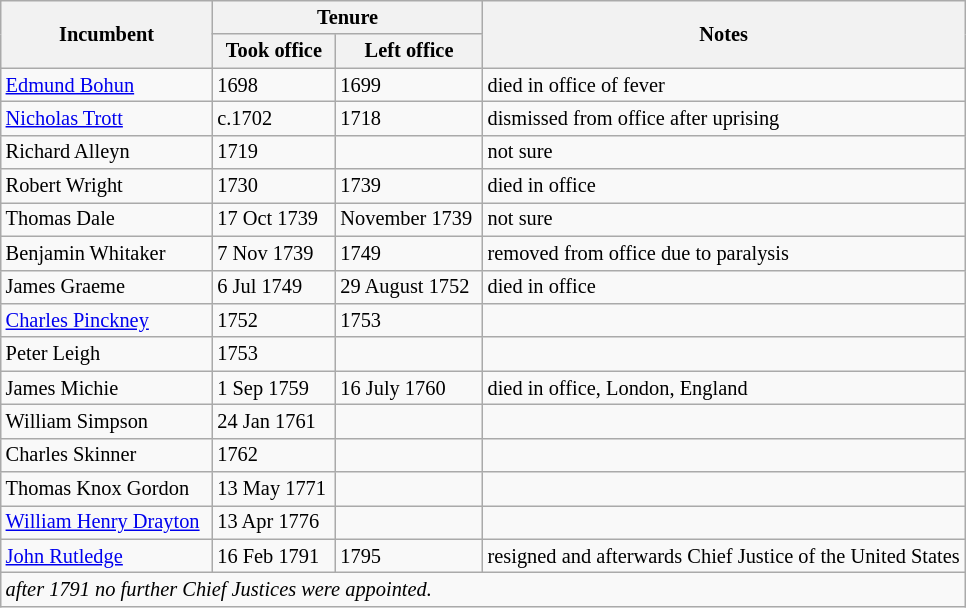<table class="wikitable" style="font-size:85%;text-align:left">
<tr>
<th rowspan="2">Incumbent</th>
<th colspan="2">Tenure</th>
<th rowspan="2" width=50%>Notes</th>
</tr>
<tr>
<th>Took office</th>
<th>Left office</th>
</tr>
<tr>
<td><a href='#'>Edmund Bohun</a></td>
<td>1698</td>
<td>1699</td>
<td>died in office of fever</td>
</tr>
<tr>
<td><a href='#'>Nicholas Trott</a></td>
<td>c.1702</td>
<td>1718</td>
<td>dismissed from office after uprising</td>
</tr>
<tr>
<td>Richard Alleyn</td>
<td>1719</td>
<td></td>
<td>not sure</td>
</tr>
<tr>
<td>Robert Wright</td>
<td>1730</td>
<td>1739</td>
<td>died in office</td>
</tr>
<tr>
<td>Thomas Dale</td>
<td>17 Oct 1739</td>
<td>November 1739</td>
<td>not sure</td>
</tr>
<tr>
<td>Benjamin Whitaker</td>
<td>7 Nov 1739</td>
<td>1749</td>
<td>removed from office due to paralysis</td>
</tr>
<tr>
<td>James Graeme</td>
<td>6 Jul 1749</td>
<td>29 August 1752</td>
<td>died in office</td>
</tr>
<tr>
<td><a href='#'>Charles Pinckney</a></td>
<td>1752</td>
<td>1753</td>
<td></td>
</tr>
<tr>
<td>Peter Leigh</td>
<td>1753</td>
<td></td>
<td></td>
</tr>
<tr>
<td>James Michie</td>
<td>1 Sep 1759</td>
<td>16 July 1760</td>
<td>died in office, London, England</td>
</tr>
<tr>
<td>William Simpson</td>
<td>24 Jan 1761</td>
<td></td>
<td></td>
</tr>
<tr>
<td>Charles Skinner</td>
<td>1762</td>
<td></td>
<td></td>
</tr>
<tr>
<td>Thomas Knox Gordon</td>
<td>13 May 1771</td>
<td></td>
<td></td>
</tr>
<tr>
<td><a href='#'>William Henry Drayton</a></td>
<td>13 Apr 1776</td>
<td></td>
<td></td>
</tr>
<tr>
<td><a href='#'>John Rutledge</a></td>
<td>16 Feb 1791</td>
<td>1795</td>
<td>resigned and afterwards Chief Justice of the United States</td>
</tr>
<tr>
<td colspan = "4"><em>after 1791 no further Chief Justices were appointed.</em></td>
</tr>
</table>
